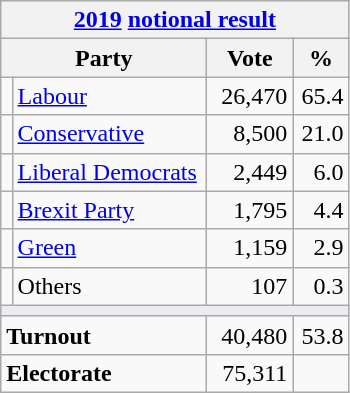<table class="wikitable">
<tr>
<th colspan="4"><a href='#'>2019</a> <a href='#'>notional result</a></th>
</tr>
<tr>
<th bgcolor="#DDDDFF" width="130px" colspan="2">Party</th>
<th bgcolor="#DDDDFF" width="50px">Vote</th>
<th bgcolor="#DDDDFF" width="30px">%</th>
</tr>
<tr>
<td></td>
<td><a href='#'>Labour</a></td>
<td align=right>26,470</td>
<td align=right>65.4</td>
</tr>
<tr>
<td></td>
<td><a href='#'>Conservative</a></td>
<td align=right>8,500</td>
<td align=right>21.0</td>
</tr>
<tr>
<td></td>
<td><a href='#'>Liberal Democrats</a></td>
<td align=right>2,449</td>
<td align=right>6.0</td>
</tr>
<tr>
<td></td>
<td><a href='#'>Brexit Party</a></td>
<td align=right>1,795</td>
<td align=right>4.4</td>
</tr>
<tr>
<td></td>
<td><a href='#'>Green</a></td>
<td align=right>1,159</td>
<td align=right>2.9</td>
</tr>
<tr>
<td></td>
<td>Others</td>
<td align=right>107</td>
<td align=right>0.3</td>
</tr>
<tr>
<td colspan="4" bgcolor="#EAECF0"></td>
</tr>
<tr>
<td colspan="2"><strong>Turnout</strong></td>
<td align=right>40,480</td>
<td align=right>53.8</td>
</tr>
<tr>
<td colspan="2"><strong>Electorate</strong></td>
<td align=right>75,311</td>
</tr>
</table>
